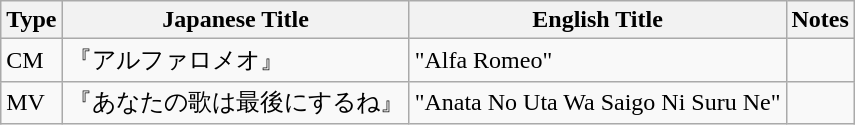<table class="wikitable sortable">
<tr>
<th>Type</th>
<th>Japanese Title</th>
<th>English Title</th>
<th>Notes</th>
</tr>
<tr>
<td>CM</td>
<td>『アルファロメオ』</td>
<td>"Alfa Romeo"</td>
<td></td>
</tr>
<tr>
<td>MV</td>
<td>『あなたの歌は最後にするね』</td>
<td>"Anata No Uta Wa Saigo Ni Suru Ne"</td>
<td></td>
</tr>
</table>
